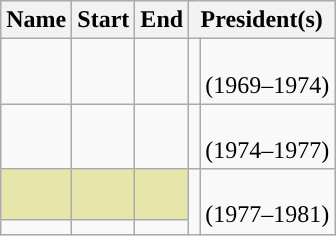<table class="wikitable sortable">
<tr>
<th>Name</th>
<th>Start</th>
<th>End</th>
<th colspan=2>President(s)</th>
</tr>
<tr>
<td rowspan=2></td>
<td rowspan=2></td>
<td rowspan=2></td>
<td style="background: "></td>
<td><br>(1969–1974)</td>
</tr>
<tr>
<td rowspan=2 style="background: "></td>
<td rowspan=2><br>(1974–1977)</td>
</tr>
<tr>
<td></td>
<td></td>
<td></td>
</tr>
<tr>
<td style="background-color:#E6E6AA;"><br></td>
<td style="background-color:#E6E6AA;"></td>
<td style="background-color:#E6E6AA;"></td>
<td rowspan=2 style="background: "></td>
<td rowspan=2><br>(1977–1981)</td>
</tr>
<tr>
<td></td>
<td></td>
<td></td>
</tr>
</table>
